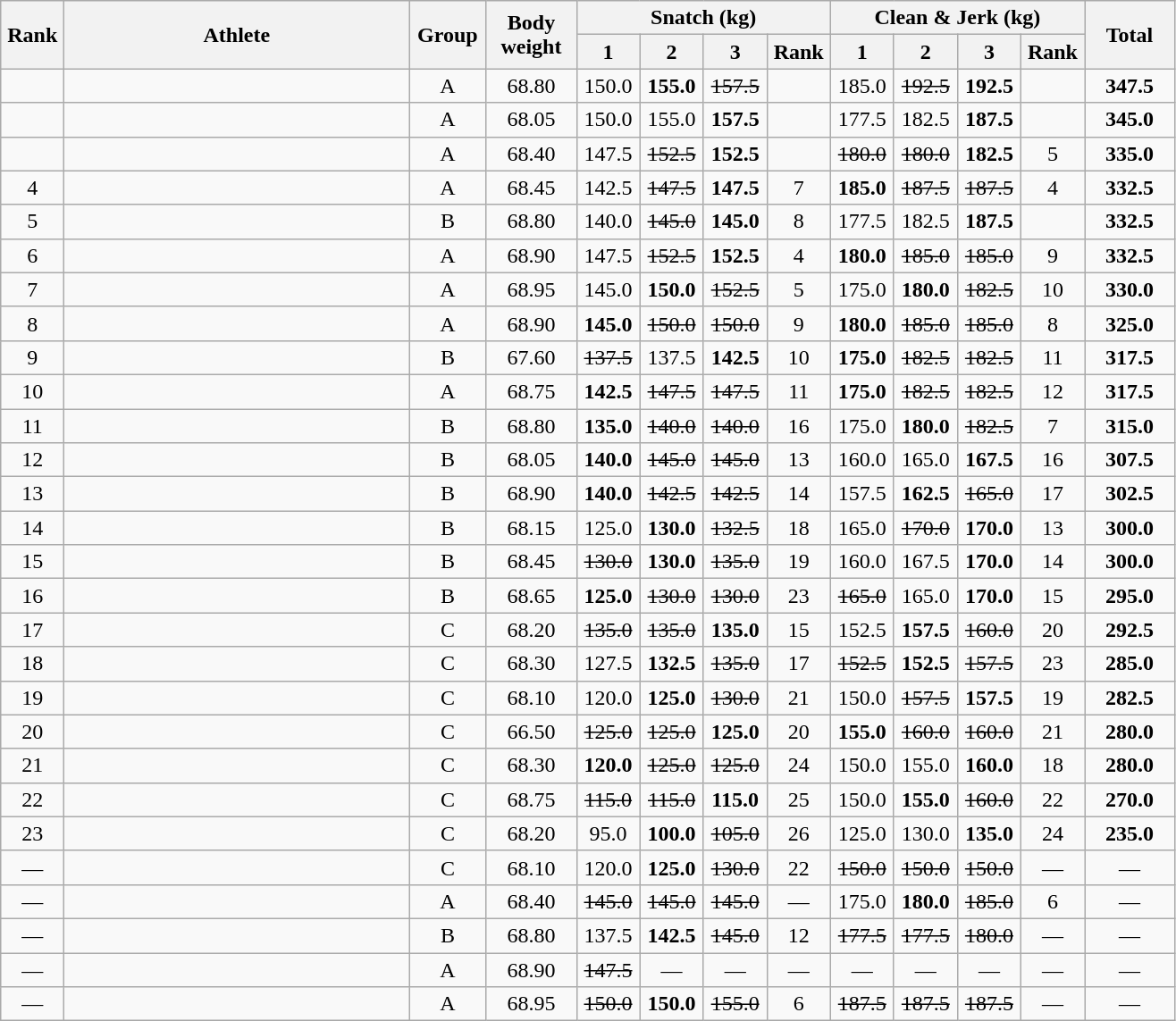<table class = "wikitable" style="text-align:center;">
<tr>
<th rowspan=2 width=40>Rank</th>
<th rowspan=2 width=250>Athlete</th>
<th rowspan=2 width=50>Group</th>
<th rowspan=2 width=60>Body weight</th>
<th colspan=4>Snatch (kg)</th>
<th colspan=4>Clean & Jerk (kg)</th>
<th rowspan=2 width=60>Total</th>
</tr>
<tr>
<th width=40>1</th>
<th width=40>2</th>
<th width=40>3</th>
<th width=40>Rank</th>
<th width=40>1</th>
<th width=40>2</th>
<th width=40>3</th>
<th width=40>Rank</th>
</tr>
<tr>
<td></td>
<td align=left></td>
<td>A</td>
<td>68.80</td>
<td>150.0</td>
<td><strong>155.0</strong></td>
<td><s>157.5 </s></td>
<td></td>
<td>185.0</td>
<td><s>192.5 </s></td>
<td><strong>192.5</strong></td>
<td></td>
<td><strong>347.5</strong></td>
</tr>
<tr>
<td></td>
<td align=left></td>
<td>A</td>
<td>68.05</td>
<td>150.0</td>
<td>155.0</td>
<td><strong>157.5</strong></td>
<td></td>
<td>177.5</td>
<td>182.5</td>
<td><strong>187.5</strong></td>
<td></td>
<td><strong>345.0</strong></td>
</tr>
<tr>
<td></td>
<td align=left></td>
<td>A</td>
<td>68.40</td>
<td>147.5</td>
<td><s>152.5 </s></td>
<td><strong>152.5</strong></td>
<td></td>
<td><s>180.0 </s></td>
<td><s>180.0 </s></td>
<td><strong>182.5</strong></td>
<td>5</td>
<td><strong>335.0</strong></td>
</tr>
<tr>
<td>4</td>
<td align=left></td>
<td>A</td>
<td>68.45</td>
<td>142.5</td>
<td><s>147.5 </s></td>
<td><strong>147.5</strong></td>
<td>7</td>
<td><strong>185.0</strong></td>
<td><s>187.5 </s></td>
<td><s>187.5 </s></td>
<td>4</td>
<td><strong>332.5</strong></td>
</tr>
<tr>
<td>5</td>
<td align=left></td>
<td>B</td>
<td>68.80</td>
<td>140.0</td>
<td><s>145.0 </s></td>
<td><strong>145.0</strong></td>
<td>8</td>
<td>177.5</td>
<td>182.5</td>
<td><strong>187.5</strong></td>
<td></td>
<td><strong>332.5</strong></td>
</tr>
<tr>
<td>6</td>
<td align=left></td>
<td>A</td>
<td>68.90</td>
<td>147.5</td>
<td><s>152.5 </s></td>
<td><strong>152.5</strong></td>
<td>4</td>
<td><strong>180.0</strong></td>
<td><s>185.0 </s></td>
<td><s>185.0 </s></td>
<td>9</td>
<td><strong>332.5</strong></td>
</tr>
<tr>
<td>7</td>
<td align=left></td>
<td>A</td>
<td>68.95</td>
<td>145.0</td>
<td><strong>150.0</strong></td>
<td><s>152.5 </s></td>
<td>5</td>
<td>175.0</td>
<td><strong>180.0</strong></td>
<td><s>182.5 </s></td>
<td>10</td>
<td><strong>330.0</strong></td>
</tr>
<tr>
<td>8</td>
<td align=left></td>
<td>A</td>
<td>68.90</td>
<td><strong>145.0</strong></td>
<td><s>150.0 </s></td>
<td><s>150.0 </s></td>
<td>9</td>
<td><strong>180.0</strong></td>
<td><s>185.0 </s></td>
<td><s>185.0 </s></td>
<td>8</td>
<td><strong>325.0</strong></td>
</tr>
<tr>
<td>9</td>
<td align=left></td>
<td>B</td>
<td>67.60</td>
<td><s>137.5 </s></td>
<td>137.5</td>
<td><strong>142.5</strong></td>
<td>10</td>
<td><strong>175.0</strong></td>
<td><s>182.5 </s></td>
<td><s>182.5 </s></td>
<td>11</td>
<td><strong>317.5</strong></td>
</tr>
<tr>
<td>10</td>
<td align=left></td>
<td>A</td>
<td>68.75</td>
<td><strong>142.5</strong></td>
<td><s>147.5 </s></td>
<td><s>147.5 </s></td>
<td>11</td>
<td><strong>175.0</strong></td>
<td><s>182.5 </s></td>
<td><s>182.5 </s></td>
<td>12</td>
<td><strong>317.5</strong></td>
</tr>
<tr>
<td>11</td>
<td align=left></td>
<td>B</td>
<td>68.80</td>
<td><strong>135.0</strong></td>
<td><s>140.0 </s></td>
<td><s>140.0 </s></td>
<td>16</td>
<td>175.0</td>
<td><strong>180.0</strong></td>
<td><s>182.5 </s></td>
<td>7</td>
<td><strong>315.0</strong></td>
</tr>
<tr>
<td>12</td>
<td align=left></td>
<td>B</td>
<td>68.05</td>
<td><strong>140.0</strong></td>
<td><s>145.0 </s></td>
<td><s>145.0 </s></td>
<td>13</td>
<td>160.0</td>
<td>165.0</td>
<td><strong>167.5</strong></td>
<td>16</td>
<td><strong>307.5</strong></td>
</tr>
<tr>
<td>13</td>
<td align=left></td>
<td>B</td>
<td>68.90</td>
<td><strong>140.0</strong></td>
<td><s>142.5 </s></td>
<td><s>142.5 </s></td>
<td>14</td>
<td>157.5</td>
<td><strong>162.5</strong></td>
<td><s>165.0 </s></td>
<td>17</td>
<td><strong>302.5</strong></td>
</tr>
<tr>
<td>14</td>
<td align=left></td>
<td>B</td>
<td>68.15</td>
<td>125.0</td>
<td><strong>130.0</strong></td>
<td><s>132.5 </s></td>
<td>18</td>
<td>165.0</td>
<td><s>170.0 </s></td>
<td><strong>170.0</strong></td>
<td>13</td>
<td><strong>300.0</strong></td>
</tr>
<tr>
<td>15</td>
<td align=left></td>
<td>B</td>
<td>68.45</td>
<td><s>130.0 </s></td>
<td><strong>130.0</strong></td>
<td><s>135.0 </s></td>
<td>19</td>
<td>160.0</td>
<td>167.5</td>
<td><strong>170.0</strong></td>
<td>14</td>
<td><strong>300.0</strong></td>
</tr>
<tr>
<td>16</td>
<td align=left></td>
<td>B</td>
<td>68.65</td>
<td><strong>125.0</strong></td>
<td><s>130.0 </s></td>
<td><s>130.0 </s></td>
<td>23</td>
<td><s>165.0 </s></td>
<td>165.0</td>
<td><strong>170.0</strong></td>
<td>15</td>
<td><strong>295.0</strong></td>
</tr>
<tr>
<td>17</td>
<td align=left></td>
<td>C</td>
<td>68.20</td>
<td><s>135.0 </s></td>
<td><s>135.0 </s></td>
<td><strong>135.0</strong></td>
<td>15</td>
<td>152.5</td>
<td><strong>157.5</strong></td>
<td><s>160.0 </s></td>
<td>20</td>
<td><strong>292.5</strong></td>
</tr>
<tr>
<td>18</td>
<td align=left></td>
<td>C</td>
<td>68.30</td>
<td>127.5</td>
<td><strong>132.5</strong></td>
<td><s>135.0 </s></td>
<td>17</td>
<td><s>152.5 </s></td>
<td><strong>152.5</strong></td>
<td><s>157.5 </s></td>
<td>23</td>
<td><strong>285.0</strong></td>
</tr>
<tr>
<td>19</td>
<td align=left></td>
<td>C</td>
<td>68.10</td>
<td>120.0</td>
<td><strong>125.0</strong></td>
<td><s>130.0 </s></td>
<td>21</td>
<td>150.0</td>
<td><s>157.5 </s></td>
<td><strong>157.5</strong></td>
<td>19</td>
<td><strong>282.5</strong></td>
</tr>
<tr>
<td>20</td>
<td align=left></td>
<td>C</td>
<td>66.50</td>
<td><s>125.0 </s></td>
<td><s>125.0 </s></td>
<td><strong>125.0</strong></td>
<td>20</td>
<td><strong>155.0</strong></td>
<td><s>160.0 </s></td>
<td><s>160.0 </s></td>
<td>21</td>
<td><strong>280.0</strong></td>
</tr>
<tr>
<td>21</td>
<td align=left></td>
<td>C</td>
<td>68.30</td>
<td><strong>120.0</strong></td>
<td><s>125.0 </s></td>
<td><s>125.0 </s></td>
<td>24</td>
<td>150.0</td>
<td>155.0</td>
<td><strong>160.0</strong></td>
<td>18</td>
<td><strong>280.0</strong></td>
</tr>
<tr>
<td>22</td>
<td align=left></td>
<td>C</td>
<td>68.75</td>
<td><s>115.0 </s></td>
<td><s>115.0 </s></td>
<td><strong>115.0</strong></td>
<td>25</td>
<td>150.0</td>
<td><strong>155.0</strong></td>
<td><s>160.0 </s></td>
<td>22</td>
<td><strong>270.0</strong></td>
</tr>
<tr>
<td>23</td>
<td align=left></td>
<td>C</td>
<td>68.20</td>
<td>95.0</td>
<td><strong>100.0</strong></td>
<td><s>105.0 </s></td>
<td>26</td>
<td>125.0</td>
<td>130.0</td>
<td><strong>135.0</strong></td>
<td>24</td>
<td><strong>235.0</strong></td>
</tr>
<tr>
<td>—</td>
<td align=left></td>
<td>C</td>
<td>68.10</td>
<td>120.0</td>
<td><strong>125.0</strong></td>
<td><s>130.0 </s></td>
<td>22</td>
<td><s>150.0 </s></td>
<td><s>150.0 </s></td>
<td><s>150.0 </s></td>
<td>—</td>
<td>—</td>
</tr>
<tr>
<td>—</td>
<td align=left></td>
<td>A</td>
<td>68.40</td>
<td><s>145.0 </s></td>
<td><s>145.0 </s></td>
<td><s>145.0 </s></td>
<td>—</td>
<td>175.0</td>
<td><strong>180.0</strong></td>
<td><s>185.0 </s></td>
<td>6</td>
<td>—</td>
</tr>
<tr>
<td>—</td>
<td align=left></td>
<td>B</td>
<td>68.80</td>
<td>137.5</td>
<td><strong>142.5</strong></td>
<td><s>145.0 </s></td>
<td>12</td>
<td><s>177.5 </s></td>
<td><s>177.5 </s></td>
<td><s>180.0 </s></td>
<td>—</td>
<td>—</td>
</tr>
<tr>
<td>—</td>
<td align=left></td>
<td>A</td>
<td>68.90</td>
<td><s>147.5 </s></td>
<td>—</td>
<td>—</td>
<td>—</td>
<td>—</td>
<td>—</td>
<td>—</td>
<td>—</td>
<td>—</td>
</tr>
<tr>
<td>—</td>
<td align=left></td>
<td>A</td>
<td>68.95</td>
<td><s>150.0 </s></td>
<td><strong>150.0</strong></td>
<td><s>155.0 </s></td>
<td>6</td>
<td><s>187.5 </s></td>
<td><s>187.5 </s></td>
<td><s>187.5 </s></td>
<td>—</td>
<td>—</td>
</tr>
</table>
